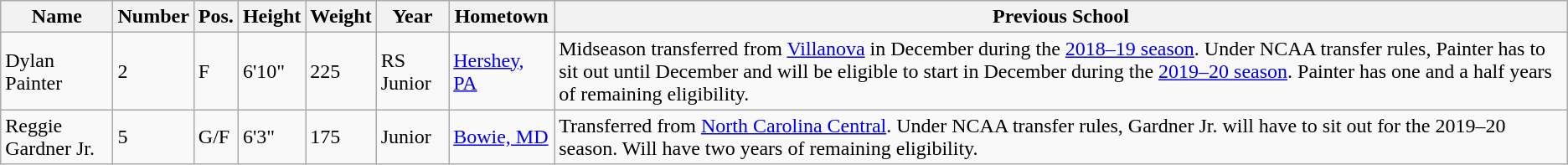<table class="wikitable sortable" border="1">
<tr>
<th>Name</th>
<th>Number</th>
<th>Pos.</th>
<th>Height</th>
<th>Weight</th>
<th>Year</th>
<th>Hometown</th>
<th class="unsortable">Previous School</th>
</tr>
<tr>
<td>Dylan Painter</td>
<td>2</td>
<td>F</td>
<td>6'10"</td>
<td>225</td>
<td>RS Junior</td>
<td><a href='#'>Hershey, PA</a></td>
<td>Midseason transferred from <a href='#'>Villanova</a> in December during the <a href='#'>2018–19 season</a>. Under NCAA transfer rules, Painter has to sit out until December and will be eligible to start in December during the <a href='#'>2019–20 season</a>. Painter has one and a half years of remaining eligibility.</td>
</tr>
<tr>
<td>Reggie Gardner Jr.</td>
<td>5</td>
<td>G/F</td>
<td>6'3"</td>
<td>175</td>
<td>Junior</td>
<td><a href='#'>Bowie, MD</a></td>
<td>Transferred from <a href='#'>North Carolina Central</a>. Under NCAA transfer rules, Gardner Jr. will have to sit out for the 2019–20 season. Will have two years of remaining eligibility.</td>
</tr>
</table>
